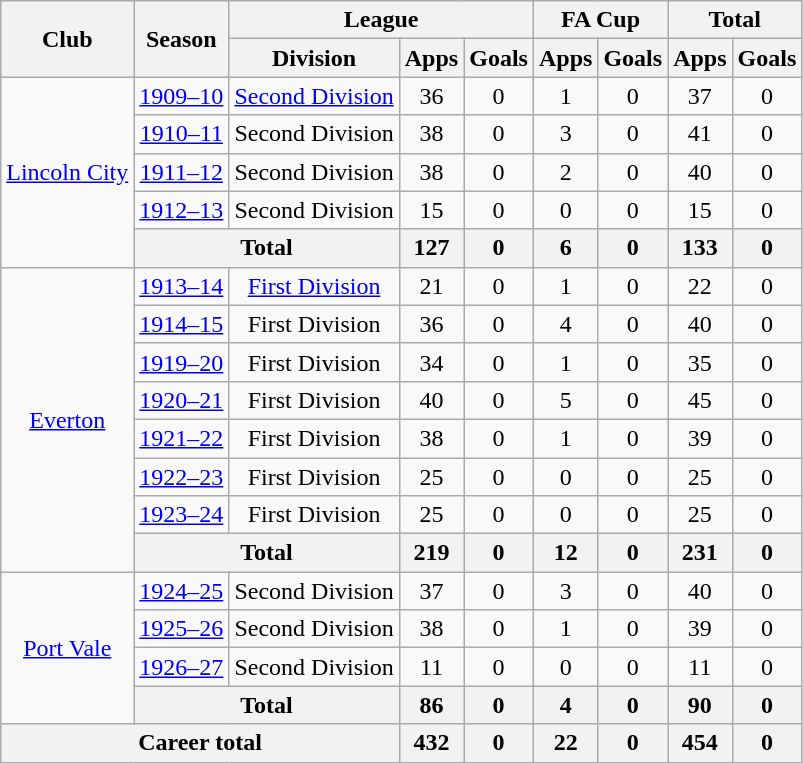<table class="wikitable" style="text-align: center;">
<tr>
<th rowspan="2">Club</th>
<th rowspan="2">Season</th>
<th colspan="3">League</th>
<th colspan="2">FA Cup</th>
<th colspan="2">Total</th>
</tr>
<tr>
<th>Division</th>
<th>Apps</th>
<th>Goals</th>
<th>Apps</th>
<th>Goals</th>
<th>Apps</th>
<th>Goals</th>
</tr>
<tr>
<td rowspan="5"><a href='#'>Lincoln City</a></td>
<td><a href='#'>1909–10</a></td>
<td><a href='#'>Second Division</a></td>
<td>36</td>
<td>0</td>
<td>1</td>
<td>0</td>
<td>37</td>
<td>0</td>
</tr>
<tr>
<td><a href='#'>1910–11</a></td>
<td>Second Division</td>
<td>38</td>
<td>0</td>
<td>3</td>
<td>0</td>
<td>41</td>
<td>0</td>
</tr>
<tr>
<td><a href='#'>1911–12</a></td>
<td>Second Division</td>
<td>38</td>
<td>0</td>
<td>2</td>
<td>0</td>
<td>40</td>
<td>0</td>
</tr>
<tr>
<td><a href='#'>1912–13</a></td>
<td>Second Division</td>
<td>15</td>
<td>0</td>
<td>0</td>
<td>0</td>
<td>15</td>
<td>0</td>
</tr>
<tr>
<th colspan="2">Total</th>
<th>127</th>
<th>0</th>
<th>6</th>
<th>0</th>
<th>133</th>
<th>0</th>
</tr>
<tr>
<td rowspan="8"><a href='#'>Everton</a></td>
<td><a href='#'>1913–14</a></td>
<td><a href='#'>First Division</a></td>
<td>21</td>
<td>0</td>
<td>1</td>
<td>0</td>
<td>22</td>
<td>0</td>
</tr>
<tr>
<td><a href='#'>1914–15</a></td>
<td>First Division</td>
<td>36</td>
<td>0</td>
<td>4</td>
<td>0</td>
<td>40</td>
<td>0</td>
</tr>
<tr>
<td><a href='#'>1919–20</a></td>
<td>First Division</td>
<td>34</td>
<td>0</td>
<td>1</td>
<td>0</td>
<td>35</td>
<td>0</td>
</tr>
<tr>
<td><a href='#'>1920–21</a></td>
<td>First Division</td>
<td>40</td>
<td>0</td>
<td>5</td>
<td>0</td>
<td>45</td>
<td>0</td>
</tr>
<tr>
<td><a href='#'>1921–22</a></td>
<td>First Division</td>
<td>38</td>
<td>0</td>
<td>1</td>
<td>0</td>
<td>39</td>
<td>0</td>
</tr>
<tr>
<td><a href='#'>1922–23</a></td>
<td>First Division</td>
<td>25</td>
<td>0</td>
<td>0</td>
<td>0</td>
<td>25</td>
<td>0</td>
</tr>
<tr>
<td><a href='#'>1923–24</a></td>
<td>First Division</td>
<td>25</td>
<td>0</td>
<td>0</td>
<td>0</td>
<td>25</td>
<td>0</td>
</tr>
<tr>
<th colspan="2">Total</th>
<th>219</th>
<th>0</th>
<th>12</th>
<th>0</th>
<th>231</th>
<th>0</th>
</tr>
<tr>
<td rowspan="4"><a href='#'>Port Vale</a></td>
<td><a href='#'>1924–25</a></td>
<td>Second Division</td>
<td>37</td>
<td>0</td>
<td>3</td>
<td>0</td>
<td>40</td>
<td>0</td>
</tr>
<tr>
<td><a href='#'>1925–26</a></td>
<td>Second Division</td>
<td>38</td>
<td>0</td>
<td>1</td>
<td>0</td>
<td>39</td>
<td>0</td>
</tr>
<tr>
<td><a href='#'>1926–27</a></td>
<td>Second Division</td>
<td>11</td>
<td>0</td>
<td>0</td>
<td>0</td>
<td>11</td>
<td>0</td>
</tr>
<tr>
<th colspan="2">Total</th>
<th>86</th>
<th>0</th>
<th>4</th>
<th>0</th>
<th>90</th>
<th>0</th>
</tr>
<tr>
<th colspan="3">Career total</th>
<th>432</th>
<th>0</th>
<th>22</th>
<th>0</th>
<th>454</th>
<th>0</th>
</tr>
</table>
